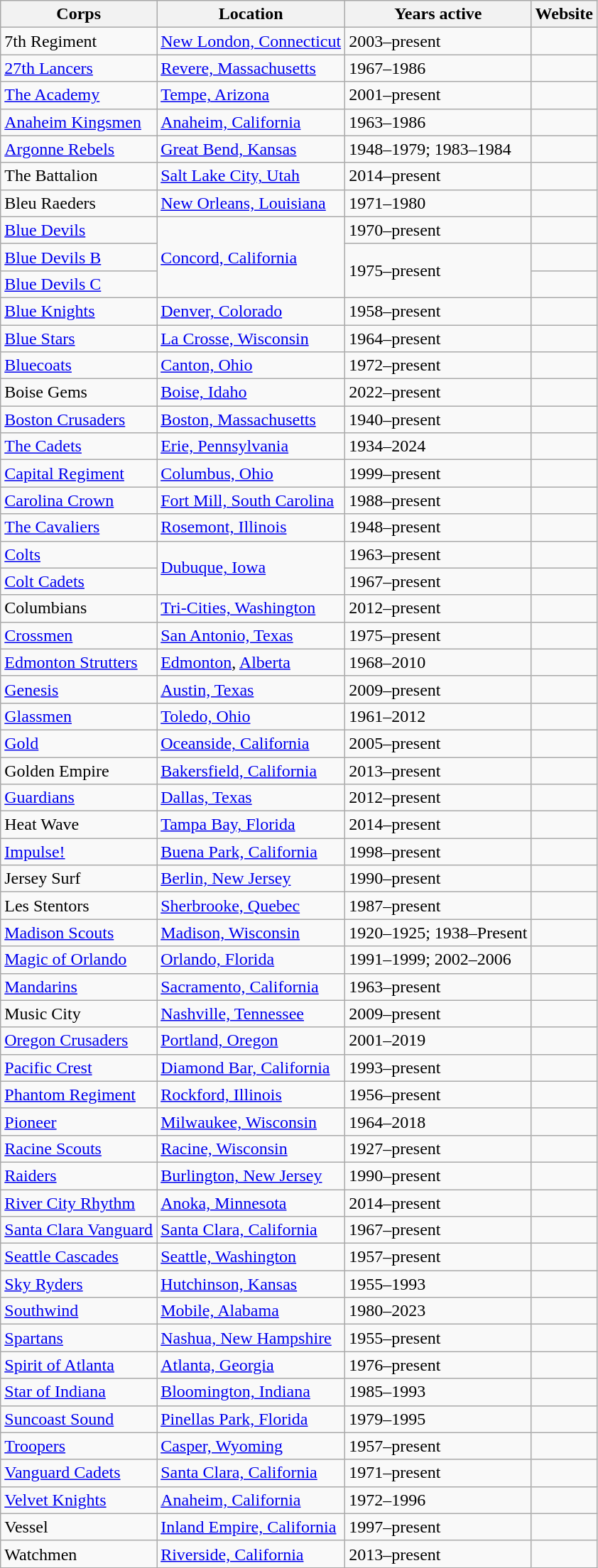<table class="wikitable">
<tr>
<th>Corps</th>
<th>Location</th>
<th>Years active</th>
<th>Website</th>
</tr>
<tr>
<td>7th Regiment</td>
<td><a href='#'>New London, Connecticut</a></td>
<td>2003–present</td>
<td></td>
</tr>
<tr>
<td><a href='#'>27th Lancers</a></td>
<td><a href='#'>Revere, Massachusetts</a></td>
<td>1967–1986</td>
<td></td>
</tr>
<tr>
<td><a href='#'>The Academy</a></td>
<td><a href='#'>Tempe, Arizona</a></td>
<td>2001–present</td>
<td></td>
</tr>
<tr>
<td><a href='#'>Anaheim Kingsmen</a></td>
<td><a href='#'>Anaheim, California</a></td>
<td>1963–1986</td>
<td></td>
</tr>
<tr>
<td><a href='#'>Argonne Rebels</a></td>
<td><a href='#'>Great Bend, Kansas</a></td>
<td>1948–1979; 1983–1984</td>
<td></td>
</tr>
<tr>
<td>The Battalion</td>
<td><a href='#'>Salt Lake City, Utah</a></td>
<td>2014–present</td>
<td></td>
</tr>
<tr>
<td>Bleu Raeders</td>
<td><a href='#'>New Orleans, Louisiana</a></td>
<td>1971–1980</td>
<td></td>
</tr>
<tr>
<td><a href='#'>Blue Devils</a></td>
<td rowspan="3"><a href='#'>Concord, California</a></td>
<td>1970–present</td>
<td></td>
</tr>
<tr>
<td><a href='#'>Blue Devils B</a></td>
<td rowspan="2">1975–present</td>
<td></td>
</tr>
<tr>
<td><a href='#'>Blue Devils C</a></td>
<td></td>
</tr>
<tr>
<td><a href='#'>Blue Knights</a></td>
<td><a href='#'>Denver, Colorado</a></td>
<td>1958–present</td>
<td></td>
</tr>
<tr>
<td><a href='#'>Blue Stars</a></td>
<td><a href='#'>La Crosse, Wisconsin</a></td>
<td>1964–present</td>
<td></td>
</tr>
<tr>
<td><a href='#'>Bluecoats</a></td>
<td><a href='#'>Canton, Ohio</a></td>
<td>1972–present</td>
<td></td>
</tr>
<tr>
<td>Boise Gems</td>
<td><a href='#'>Boise, Idaho</a></td>
<td>2022–present</td>
<td></td>
</tr>
<tr>
<td><a href='#'>Boston Crusaders</a></td>
<td><a href='#'>Boston, Massachusetts</a></td>
<td>1940–present</td>
<td></td>
</tr>
<tr>
<td><a href='#'>The Cadets</a></td>
<td><a href='#'>Erie, Pennsylvania</a></td>
<td>1934–2024</td>
<td></td>
</tr>
<tr>
<td><a href='#'>Capital Regiment</a></td>
<td><a href='#'>Columbus, Ohio</a></td>
<td>1999–present</td>
<td></td>
</tr>
<tr>
<td><a href='#'>Carolina Crown</a></td>
<td><a href='#'>Fort Mill, South Carolina</a></td>
<td>1988–present</td>
<td></td>
</tr>
<tr>
<td><a href='#'>The Cavaliers</a></td>
<td><a href='#'>Rosemont, Illinois</a></td>
<td>1948–present</td>
<td></td>
</tr>
<tr>
<td><a href='#'>Colts</a></td>
<td rowspan="2"><a href='#'>Dubuque, Iowa</a></td>
<td>1963–present</td>
<td></td>
</tr>
<tr>
<td><a href='#'>Colt Cadets</a></td>
<td>1967–present</td>
<td></td>
</tr>
<tr>
<td>Columbians</td>
<td><a href='#'>Tri-Cities, Washington</a></td>
<td>2012–present</td>
<td></td>
</tr>
<tr>
<td><a href='#'>Crossmen</a></td>
<td><a href='#'>San Antonio, Texas</a></td>
<td>1975–present</td>
<td></td>
</tr>
<tr Ebony Guard Jr. Drum and Bugle Corp.>
<td><a href='#'>Edmonton Strutters</a></td>
<td><a href='#'>Edmonton</a>, <a href='#'>Alberta</a></td>
<td>1968–2010</td>
<td></td>
</tr>
<tr>
<td><a href='#'>Genesis</a></td>
<td><a href='#'>Austin, Texas</a></td>
<td>2009–present</td>
<td></td>
</tr>
<tr>
<td><a href='#'>Glassmen</a></td>
<td><a href='#'>Toledo, Ohio</a></td>
<td>1961–2012</td>
<td></td>
</tr>
<tr>
<td><a href='#'>Gold</a></td>
<td><a href='#'>Oceanside, California</a></td>
<td>2005–present</td>
<td></td>
</tr>
<tr>
<td>Golden Empire</td>
<td><a href='#'>Bakersfield, California</a></td>
<td>2013–present</td>
<td></td>
</tr>
<tr>
<td><a href='#'>Guardians</a></td>
<td><a href='#'>Dallas, Texas</a></td>
<td>2012–present</td>
<td></td>
</tr>
<tr>
<td>Heat Wave</td>
<td><a href='#'>Tampa Bay, Florida</a></td>
<td>2014–present</td>
<td></td>
</tr>
<tr>
<td><a href='#'>Impulse!</a></td>
<td><a href='#'>Buena Park, California</a></td>
<td>1998–present</td>
<td></td>
</tr>
<tr>
<td>Jersey Surf</td>
<td><a href='#'>Berlin, New Jersey</a></td>
<td>1990–present</td>
<td></td>
</tr>
<tr>
<td>Les Stentors</td>
<td><a href='#'>Sherbrooke, Quebec</a></td>
<td>1987–present</td>
<td></td>
</tr>
<tr>
<td><a href='#'>Madison Scouts</a></td>
<td><a href='#'>Madison, Wisconsin</a></td>
<td>1920–1925; 1938–Present</td>
<td></td>
</tr>
<tr>
<td><a href='#'>Magic of Orlando</a></td>
<td><a href='#'>Orlando, Florida</a></td>
<td>1991–1999; 2002–2006</td>
<td></td>
</tr>
<tr>
<td><a href='#'>Mandarins</a></td>
<td><a href='#'>Sacramento, California</a></td>
<td>1963–present</td>
<td></td>
</tr>
<tr>
<td>Music City</td>
<td><a href='#'>Nashville, Tennessee</a></td>
<td>2009–present</td>
<td></td>
</tr>
<tr>
<td><a href='#'>Oregon Crusaders</a></td>
<td><a href='#'>Portland, Oregon</a></td>
<td>2001–2019</td>
<td></td>
</tr>
<tr>
<td><a href='#'>Pacific Crest</a></td>
<td><a href='#'>Diamond Bar, California</a></td>
<td>1993–present</td>
<td></td>
</tr>
<tr>
<td><a href='#'>Phantom Regiment</a></td>
<td><a href='#'>Rockford, Illinois</a></td>
<td>1956–present</td>
<td></td>
</tr>
<tr>
<td><a href='#'>Pioneer</a></td>
<td><a href='#'>Milwaukee, Wisconsin</a></td>
<td>1964–2018</td>
<td></td>
</tr>
<tr>
<td><a href='#'>Racine Scouts</a></td>
<td><a href='#'>Racine, Wisconsin</a></td>
<td>1927–present</td>
<td></td>
</tr>
<tr>
<td><a href='#'>Raiders</a></td>
<td><a href='#'>Burlington, New Jersey</a></td>
<td>1990–present</td>
<td></td>
</tr>
<tr>
<td><a href='#'>River City Rhythm</a></td>
<td><a href='#'>Anoka, Minnesota</a></td>
<td>2014–present</td>
<td></td>
</tr>
<tr>
<td><a href='#'>Santa Clara Vanguard</a></td>
<td><a href='#'>Santa Clara, California</a></td>
<td>1967–present</td>
<td></td>
</tr>
<tr>
<td><a href='#'>Seattle Cascades</a></td>
<td><a href='#'>Seattle, Washington</a></td>
<td>1957–present</td>
<td></td>
</tr>
<tr>
<td><a href='#'>Sky Ryders</a></td>
<td><a href='#'>Hutchinson, Kansas</a></td>
<td>1955–1993</td>
<td></td>
</tr>
<tr>
<td><a href='#'>Southwind</a></td>
<td><a href='#'>Mobile, Alabama</a></td>
<td>1980–2023</td>
<td></td>
</tr>
<tr>
<td><a href='#'>Spartans</a></td>
<td><a href='#'>Nashua, New Hampshire</a></td>
<td>1955–present</td>
<td></td>
</tr>
<tr>
<td><a href='#'>Spirit of Atlanta</a></td>
<td><a href='#'>Atlanta, Georgia</a></td>
<td>1976–present</td>
<td></td>
</tr>
<tr>
<td><a href='#'>Star of Indiana</a></td>
<td><a href='#'>Bloomington, Indiana</a></td>
<td>1985–1993</td>
<td></td>
</tr>
<tr>
<td><a href='#'>Suncoast Sound</a></td>
<td><a href='#'>Pinellas Park, Florida</a></td>
<td>1979–1995</td>
<td></td>
</tr>
<tr>
<td><a href='#'>Troopers</a></td>
<td><a href='#'>Casper, Wyoming</a></td>
<td>1957–present</td>
<td></td>
</tr>
<tr>
<td><a href='#'>Vanguard Cadets</a></td>
<td><a href='#'>Santa Clara, California</a></td>
<td>1971–present</td>
<td></td>
</tr>
<tr>
<td><a href='#'>Velvet Knights</a></td>
<td><a href='#'>Anaheim, California</a></td>
<td>1972–1996</td>
<td></td>
</tr>
<tr>
<td>Vessel</td>
<td><a href='#'>Inland Empire, California</a></td>
<td>1997–present</td>
<td></td>
</tr>
<tr>
<td>Watchmen</td>
<td><a href='#'>Riverside, California</a></td>
<td>2013–present</td>
<td></td>
</tr>
</table>
